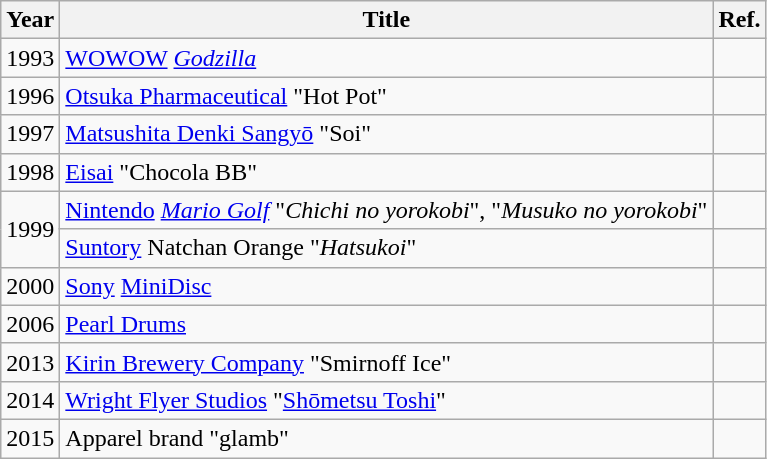<table class="wikitable">
<tr>
<th>Year</th>
<th>Title</th>
<th>Ref.</th>
</tr>
<tr>
<td>1993</td>
<td><a href='#'>WOWOW</a> <em><a href='#'>Godzilla</a></em></td>
<td></td>
</tr>
<tr>
<td>1996</td>
<td><a href='#'>Otsuka Pharmaceutical</a> "Hot Pot"</td>
<td></td>
</tr>
<tr>
<td>1997</td>
<td><a href='#'>Matsushita Denki Sangyō</a> "Soi"</td>
<td></td>
</tr>
<tr>
<td>1998</td>
<td><a href='#'>Eisai</a> "Chocola BB"</td>
<td></td>
</tr>
<tr>
<td rowspan="2">1999</td>
<td><a href='#'>Nintendo</a> <em><a href='#'>Mario Golf</a></em> "<em>Chichi no yorokobi</em>", "<em>Musuko no yorokobi</em>"</td>
<td></td>
</tr>
<tr>
<td><a href='#'>Suntory</a> Natchan Orange "<em>Hatsukoi</em>"</td>
<td></td>
</tr>
<tr>
<td>2000</td>
<td><a href='#'>Sony</a> <a href='#'>MiniDisc</a></td>
<td></td>
</tr>
<tr>
<td>2006</td>
<td><a href='#'>Pearl Drums</a></td>
<td></td>
</tr>
<tr>
<td>2013</td>
<td><a href='#'>Kirin Brewery Company</a> "Smirnoff Ice"</td>
<td></td>
</tr>
<tr>
<td>2014</td>
<td><a href='#'>Wright Flyer Studios</a> "<a href='#'>Shōmetsu Toshi</a>"</td>
<td></td>
</tr>
<tr>
<td>2015</td>
<td>Apparel brand "glamb"</td>
<td></td>
</tr>
</table>
